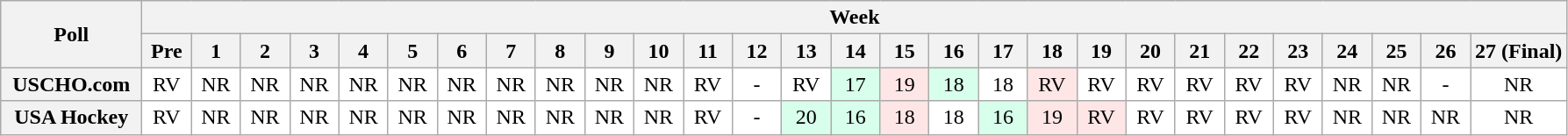<table class="wikitable" style="white-space:nowrap;">
<tr>
<th scope="col" width="100" rowspan="2">Poll</th>
<th colspan="28">Week</th>
</tr>
<tr>
<th scope="col" width="30">Pre</th>
<th scope="col" width="30">1</th>
<th scope="col" width="30">2</th>
<th scope="col" width="30">3</th>
<th scope="col" width="30">4</th>
<th scope="col" width="30">5</th>
<th scope="col" width="30">6</th>
<th scope="col" width="30">7</th>
<th scope="col" width="30">8</th>
<th scope="col" width="30">9</th>
<th scope="col" width="30">10</th>
<th scope="col" width="30">11</th>
<th scope="col" width="30">12</th>
<th scope="col" width="30">13</th>
<th scope="col" width="30">14</th>
<th scope="col" width="30">15</th>
<th scope="col" width="30">16</th>
<th scope="col" width="30">17</th>
<th scope="col" width="30">18</th>
<th scope="col" width="30">19</th>
<th scope="col" width="30">20</th>
<th scope="col" width="30">21</th>
<th scope="col" width="30">22</th>
<th scope="col" width="30">23</th>
<th scope="col" width="30">24</th>
<th scope="col" width="30">25</th>
<th scope="col" width="30">26</th>
<th scope="col" width="30">27 (Final)</th>
</tr>
<tr style="text-align:center;">
<th>USCHO.com</th>
<td bgcolor=FFFFFF>RV</td>
<td bgcolor=FFFFFF>NR</td>
<td bgcolor=FFFFFF>NR</td>
<td bgcolor=FFFFFF>NR</td>
<td bgcolor=FFFFFF>NR</td>
<td bgcolor=FFFFFF>NR</td>
<td bgcolor=FFFFFF>NR</td>
<td bgcolor=FFFFFF>NR</td>
<td bgcolor=FFFFFF>NR</td>
<td bgcolor=FFFFFF>NR</td>
<td bgcolor=FFFFFF>NR</td>
<td bgcolor=FFFFFF>RV</td>
<td bgcolor=FFFFFF>-</td>
<td bgcolor=FFFFFF>RV</td>
<td bgcolor=D8FFEB>17</td>
<td bgcolor=FFE6E6>19</td>
<td bgcolor=D8FFEB>18</td>
<td bgcolor=FFFFFF>18</td>
<td bgcolor=FFE6E6>RV</td>
<td bgcolor=FFFFFF>RV</td>
<td bgcolor=FFFFFF>RV</td>
<td bgcolor=FFFFFF>RV</td>
<td bgcolor=FFFFFF>RV</td>
<td bgcolor=FFFFFF>RV</td>
<td bgcolor=FFFFFF>NR</td>
<td bgcolor=FFFFFF>NR</td>
<td bgcolor=FFFFFF>-</td>
<td bgcolor=FFFFFF>NR</td>
</tr>
<tr style="text-align:center;">
<th>USA Hockey</th>
<td bgcolor=FFFFFF>RV</td>
<td bgcolor=FFFFFF>NR</td>
<td bgcolor=FFFFFF>NR</td>
<td bgcolor=FFFFFF>NR</td>
<td bgcolor=FFFFFF>NR</td>
<td bgcolor=FFFFFF>NR</td>
<td bgcolor=FFFFFF>NR</td>
<td bgcolor=FFFFFF>NR</td>
<td bgcolor=FFFFFF>NR</td>
<td bgcolor=FFFFFF>NR</td>
<td bgcolor=FFFFFF>NR</td>
<td bgcolor=FFFFFF>RV</td>
<td bgcolor=FFFFFF>-</td>
<td bgcolor=D8FFEB>20</td>
<td bgcolor=D8FFEB>16</td>
<td bgcolor=FFE6E6>18</td>
<td bgcolor=FFFFFF>18</td>
<td bgcolor=D8FFEB>16</td>
<td bgcolor=FFE6E6>19</td>
<td bgcolor=FFE6E6>RV</td>
<td bgcolor=FFFFFF>RV</td>
<td bgcolor=FFFFFF>RV</td>
<td bgcolor=FFFFFF>RV</td>
<td bgcolor=FFFFFF>RV</td>
<td bgcolor=FFFFFF>NR</td>
<td bgcolor=FFFFFF>NR</td>
<td bgcolor=FFFFFF>NR</td>
<td bgcolor=FFFFFF>NR</td>
</tr>
</table>
